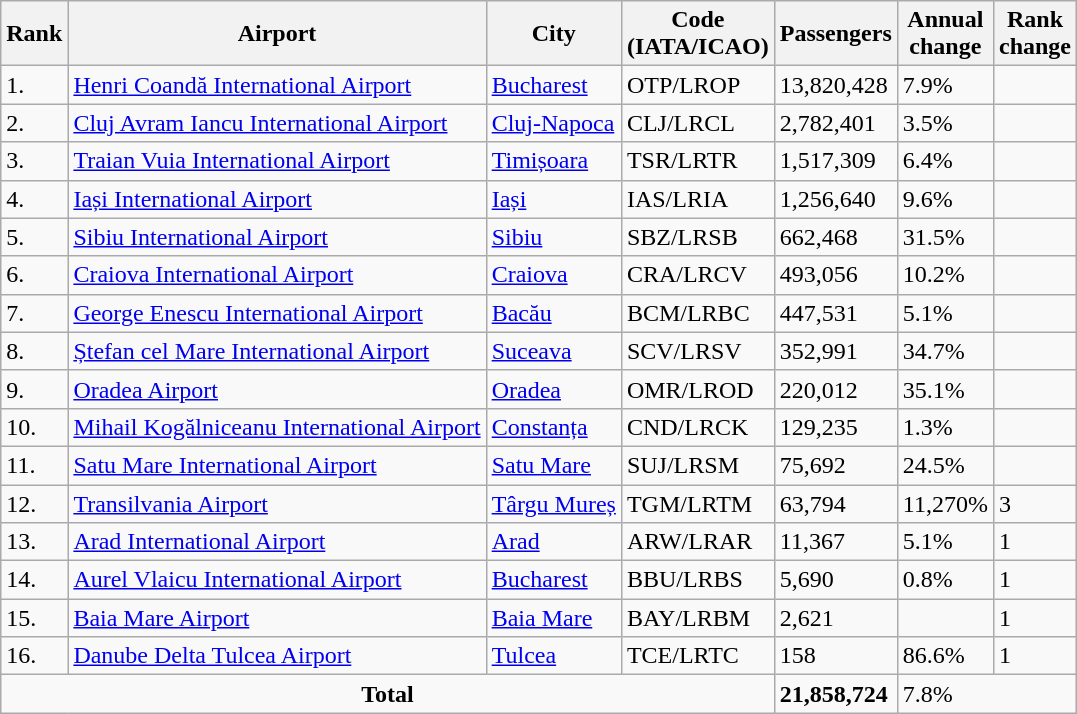<table class="wikitable sortable">
<tr>
<th>Rank</th>
<th>Airport</th>
<th>City</th>
<th>Code<br>(IATA/ICAO)</th>
<th>Passengers</th>
<th>Annual<br>change</th>
<th>Rank<br>change</th>
</tr>
<tr>
<td>1.</td>
<td><a href='#'>Henri Coandă International Airport</a></td>
<td><a href='#'>Bucharest</a></td>
<td>OTP/LROP</td>
<td>13,820,428</td>
<td data-sort-value=7.9> 7.9%</td>
<td></td>
</tr>
<tr>
<td>2.</td>
<td><a href='#'>Cluj Avram Iancu International Airport</a></td>
<td><a href='#'>Cluj-Napoca</a></td>
<td>CLJ/LRCL</td>
<td>2,782,401</td>
<td data-sort-value=3.5> 3.5%</td>
<td></td>
</tr>
<tr>
<td>3.</td>
<td><a href='#'>Traian Vuia International Airport</a></td>
<td><a href='#'>Timișoara</a></td>
<td>TSR/LRTR</td>
<td>1,517,309</td>
<td data-sort-value=6.4> 6.4%</td>
<td></td>
</tr>
<tr>
<td>4.</td>
<td><a href='#'>Iași International Airport</a></td>
<td><a href='#'>Iași</a></td>
<td>IAS/LRIA</td>
<td>1,256,640</td>
<td data-sort-value=9.6> 9.6%</td>
<td></td>
</tr>
<tr>
<td>5.</td>
<td><a href='#'>Sibiu International Airport</a></td>
<td><a href='#'>Sibiu</a></td>
<td>SBZ/LRSB</td>
<td>662,468</td>
<td data-sort-value=31.5> 31.5%</td>
<td></td>
</tr>
<tr>
<td>6.</td>
<td><a href='#'>Craiova International Airport</a></td>
<td><a href='#'>Craiova</a></td>
<td>CRA/LRCV</td>
<td>493,056</td>
<td data-sort-value=10.2> 10.2%</td>
<td></td>
</tr>
<tr>
<td>7.</td>
<td><a href='#'>George Enescu International Airport</a></td>
<td><a href='#'>Bacău</a></td>
<td>BCM/LRBC</td>
<td>447,531</td>
<td data-sort-value=5.1> 5.1%</td>
<td></td>
</tr>
<tr>
<td>8.</td>
<td><a href='#'>Ștefan cel Mare International Airport</a></td>
<td><a href='#'>Suceava</a></td>
<td>SCV/LRSV</td>
<td>352,991</td>
<td data-sort-value=34.7> 34.7%</td>
<td></td>
</tr>
<tr>
<td>9.</td>
<td><a href='#'>Oradea Airport</a></td>
<td><a href='#'>Oradea</a></td>
<td>OMR/LROD</td>
<td>220,012</td>
<td data-sort-value=35.1> 35.1%</td>
<td></td>
</tr>
<tr>
<td>10.</td>
<td><a href='#'>Mihail Kogălniceanu International Airport</a></td>
<td><a href='#'>Constanța</a></td>
<td>CND/LRCK</td>
<td>129,235</td>
<td data-sort-value=1.3> 1.3%</td>
<td></td>
</tr>
<tr>
<td>11.</td>
<td><a href='#'>Satu Mare International Airport</a></td>
<td><a href='#'>Satu Mare</a></td>
<td>SUJ/LRSM</td>
<td>75,692</td>
<td data-sort-value=24.5> 24.5%</td>
<td></td>
</tr>
<tr>
<td>12.</td>
<td><a href='#'>Transilvania Airport</a></td>
<td><a href='#'>Târgu Mureș</a></td>
<td>TGM/LRTM</td>
<td>63,794</td>
<td data-sort-value=11,270> 11,270%</td>
<td>3</td>
</tr>
<tr>
<td>13.</td>
<td><a href='#'>Arad International Airport</a></td>
<td><a href='#'>Arad</a></td>
<td>ARW/LRAR</td>
<td>11,367</td>
<td data-sort-value=5.1> 5.1%</td>
<td>1</td>
</tr>
<tr>
<td>14.</td>
<td><a href='#'>Aurel Vlaicu International Airport</a></td>
<td><a href='#'>Bucharest</a></td>
<td>BBU/LRBS</td>
<td>5,690</td>
<td data-sort-value=0.8> 0.8%</td>
<td>1</td>
</tr>
<tr>
<td>15.</td>
<td><a href='#'>Baia Mare Airport</a></td>
<td><a href='#'>Baia Mare</a></td>
<td>BAY/LRBM</td>
<td>2,621</td>
<td data-sort-value=></td>
<td>1</td>
</tr>
<tr>
<td>16.</td>
<td><a href='#'>Danube Delta Tulcea Airport</a></td>
<td><a href='#'>Tulcea</a></td>
<td>TCE/LRTC</td>
<td>158</td>
<td data-sort-value=86.6> 86.6%</td>
<td>1</td>
</tr>
<tr>
<td colspan=4 align=center><strong>Total</strong></td>
<td><strong>21,858,724</strong></td>
<td colspan=2> 7.8%</td>
</tr>
</table>
